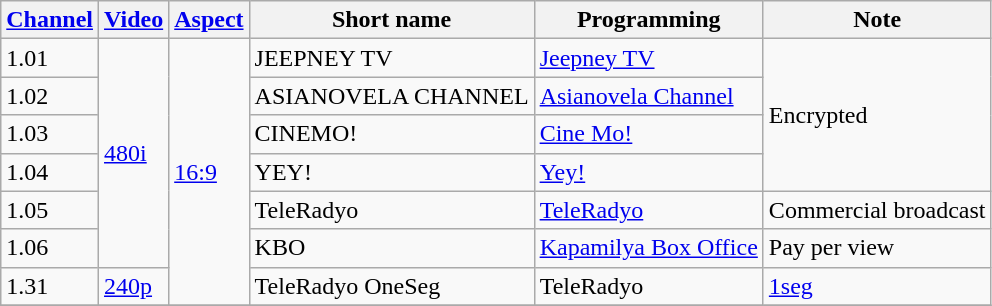<table class="wikitable">
<tr ABS>
<th><a href='#'>Channel</a></th>
<th><a href='#'>Video</a></th>
<th><a href='#'>Aspect</a></th>
<th>Short name</th>
<th>Programming</th>
<th>Note</th>
</tr>
<tr>
<td>1.01</td>
<td rowspan="6"><a href='#'>480i</a></td>
<td rowspan="7"><a href='#'>16:9</a></td>
<td>JEEPNEY TV</td>
<td><a href='#'>Jeepney TV</a></td>
<td rowspan="4">Encrypted</td>
</tr>
<tr>
<td>1.02</td>
<td>ASIANOVELA CHANNEL</td>
<td><a href='#'>Asianovela Channel</a></td>
</tr>
<tr>
<td>1.03</td>
<td>CINEMO!</td>
<td><a href='#'>Cine Mo!</a></td>
</tr>
<tr>
<td>1.04</td>
<td>YEY!</td>
<td><a href='#'>Yey!</a></td>
</tr>
<tr>
<td>1.05</td>
<td>TeleRadyo</td>
<td><a href='#'>TeleRadyo</a></td>
<td>Commercial broadcast</td>
</tr>
<tr>
<td>1.06</td>
<td>KBO</td>
<td><a href='#'>Kapamilya Box Office</a></td>
<td>Pay per view</td>
</tr>
<tr>
<td>1.31</td>
<td><a href='#'>240p</a></td>
<td>TeleRadyo OneSeg</td>
<td>TeleRadyo</td>
<td><a href='#'>1seg</a></td>
</tr>
<tr>
</tr>
</table>
